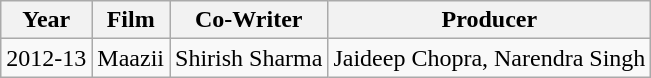<table class="wikitable">
<tr>
<th>Year</th>
<th>Film</th>
<th>Co-Writer</th>
<th>Producer</th>
</tr>
<tr>
<td>2012-13</td>
<td>Maazii</td>
<td>Shirish Sharma</td>
<td>Jaideep Chopra, Narendra Singh</td>
</tr>
</table>
